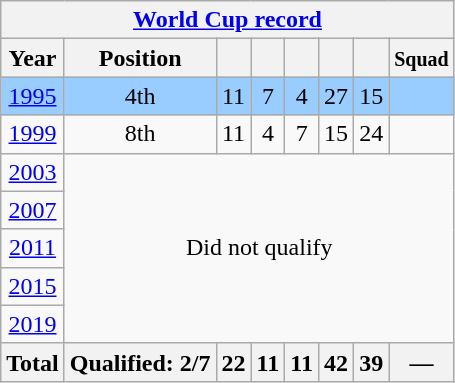<table class="wikitable" style="text-align: center;">
<tr>
<th colspan=9><a href='#'>World Cup record</a></th>
</tr>
<tr>
<th>Year</th>
<th>Position</th>
<th></th>
<th></th>
<th></th>
<th></th>
<th></th>
<th><small>Squad</small></th>
</tr>
<tr style="background:#9acdff;">
<td> <a href='#'>1995</a></td>
<td>4th</td>
<td>11</td>
<td>7</td>
<td>4</td>
<td>27</td>
<td>15</td>
<td></td>
</tr>
<tr>
<td> <a href='#'>1999</a></td>
<td>8th</td>
<td>11</td>
<td>4</td>
<td>7</td>
<td>15</td>
<td>24</td>
<td></td>
</tr>
<tr>
<td> <a href='#'>2003</a></td>
<td colspan="7" rowspan="5">Did not qualify</td>
</tr>
<tr>
<td> <a href='#'>2007</a></td>
</tr>
<tr>
<td> <a href='#'>2011</a></td>
</tr>
<tr>
<td> <a href='#'>2015</a></td>
</tr>
<tr>
<td> <a href='#'>2019</a></td>
</tr>
<tr>
<th>Total</th>
<th>Qualified: 2/7</th>
<th>22</th>
<th>11</th>
<th>11</th>
<th>42</th>
<th>39</th>
<th>—</th>
</tr>
</table>
